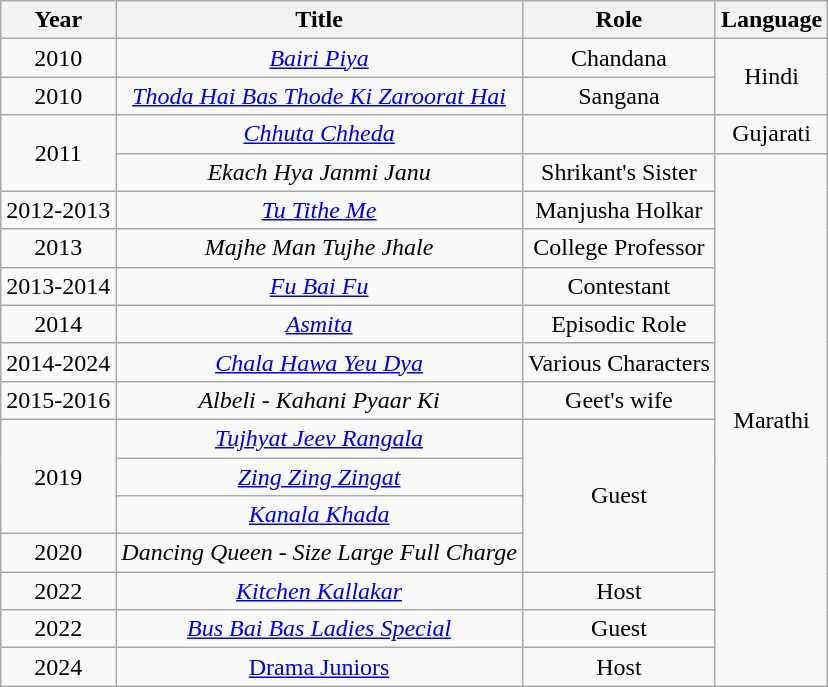<table class="wikitable" style="text-align:center;">
<tr>
<th>Year</th>
<th>Title</th>
<th>Role</th>
<th>Language</th>
</tr>
<tr>
<td>2010</td>
<td><em><a href='#'>Bairi Piya</a></em></td>
<td>Chandana</td>
<td rowspan="2">Hindi</td>
</tr>
<tr>
<td>2010</td>
<td><em><a href='#'>Thoda Hai Bas Thode Ki Zaroorat Hai</a></em></td>
<td>Sangana</td>
</tr>
<tr>
<td rowspan="2">2011</td>
<td><em><a href='#'>Chhuta Chheda</a></em></td>
<td></td>
<td>Gujarati</td>
</tr>
<tr>
<td><em>Ekach Hya Janmi Janu</em></td>
<td>Shrikant's Sister</td>
<td rowspan="14">Marathi</td>
</tr>
<tr>
<td>2012-2013</td>
<td><em><a href='#'>Tu Tithe Me</a></em></td>
<td>Manjusha Holkar</td>
</tr>
<tr>
<td>2013</td>
<td><em>Majhe Man Tujhe Jhale</em></td>
<td>College Professor</td>
</tr>
<tr>
<td>2013-2014</td>
<td><em><a href='#'>Fu Bai Fu</a></em></td>
<td>Contestant</td>
</tr>
<tr>
<td>2014</td>
<td><em><a href='#'>Asmita</a></em></td>
<td>Episodic Role</td>
</tr>
<tr>
<td>2014-2024</td>
<td><em><a href='#'>Chala Hawa Yeu Dya</a></em></td>
<td>Various Characters</td>
</tr>
<tr>
<td>2015-2016</td>
<td><em>Albeli - Kahani Pyaar Ki</em></td>
<td>Geet's wife</td>
</tr>
<tr>
<td rowspan="3">2019</td>
<td><em><a href='#'>Tujhyat Jeev Rangala</a></em></td>
<td rowspan="4">Guest</td>
</tr>
<tr>
<td><em><a href='#'>Zing Zing Zingat</a></em></td>
</tr>
<tr>
<td><em><a href='#'>Kanala Khada</a></em></td>
</tr>
<tr>
<td>2020</td>
<td><em>Dancing Queen</em> - <em>Size Large Full Charge</em></td>
</tr>
<tr>
<td>2022</td>
<td><em><a href='#'>Kitchen Kallakar</a></em></td>
<td>Host</td>
</tr>
<tr>
<td>2022</td>
<td><em><a href='#'>Bus Bai Bas Ladies Special</a></em></td>
<td>Guest</td>
</tr>
<tr>
<td>2024</td>
<td><a href='#'>Drama Juniors</a></td>
<td>Host</td>
</tr>
</table>
